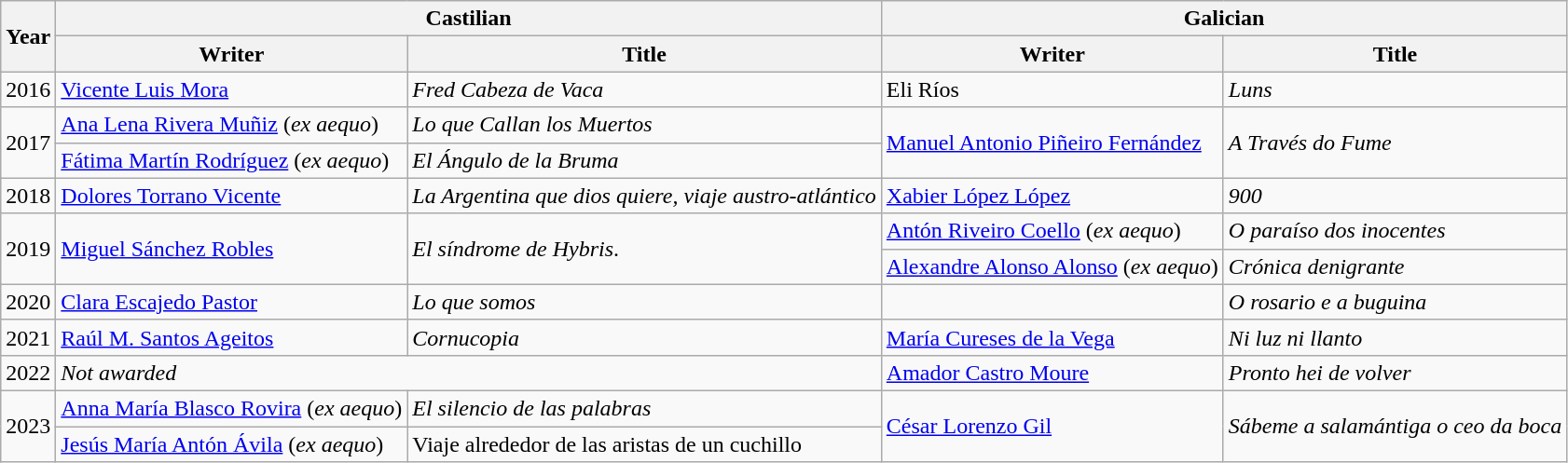<table class="wikitable">
<tr>
<th rowspan=2>Year</th>
<th colspan=2>Castilian</th>
<th colspan=2>Galician</th>
</tr>
<tr>
<th>Writer</th>
<th>Title</th>
<th>Writer</th>
<th>Title</th>
</tr>
<tr>
<td>2016</td>
<td><a href='#'>Vicente Luis Mora</a></td>
<td><em>Fred Cabeza de Vaca</em></td>
<td>Eli Ríos</td>
<td><em>Luns</em></td>
</tr>
<tr>
<td rowspan=2>2017</td>
<td><a href='#'>Ana Lena Rivera Muñiz</a> (<em>ex aequo</em>)</td>
<td><em>Lo que Callan los Muertos</em></td>
<td rowspan=2><a href='#'>Manuel Antonio Piñeiro Fernández</a></td>
<td rowspan=2><em>A Través do Fume</em></td>
</tr>
<tr>
<td><a href='#'>Fátima Martín Rodríguez</a> (<em>ex aequo</em>)</td>
<td><em>El Ángulo de la Bruma</em></td>
</tr>
<tr>
<td>2018</td>
<td><a href='#'>Dolores Torrano Vicente</a></td>
<td><em>La Argentina que dios quiere, viaje austro-atlántico</em></td>
<td><a href='#'>Xabier López López</a></td>
<td><em>900</em></td>
</tr>
<tr>
<td rowspan=2>2019</td>
<td rowspan=2><a href='#'>Miguel Sánchez Robles</a></td>
<td rowspan=2><em>El síndrome de Hybris</em>.</td>
<td><a href='#'>Antón Riveiro Coello</a> (<em>ex aequo</em>)</td>
<td><em>O paraíso dos inocentes</em></td>
</tr>
<tr>
<td><a href='#'>Alexandre Alonso Alonso</a> (<em>ex aequo</em>)</td>
<td><em>Crónica denigrante</em></td>
</tr>
<tr>
<td>2020</td>
<td><a href='#'>Clara Escajedo Pastor</a></td>
<td><em>Lo que somos</em></td>
<td></td>
<td><em>O rosario e a buguina</em></td>
</tr>
<tr>
<td>2021</td>
<td><a href='#'>Raúl M. Santos Ageitos</a></td>
<td><em>Cornucopia</em></td>
<td><a href='#'>María Cureses de la Vega</a></td>
<td><em>Ni luz ni llanto</em></td>
</tr>
<tr>
<td>2022</td>
<td colspan=2><em>Not awarded</em></td>
<td><a href='#'>Amador Castro Moure</a></td>
<td><em>Pronto hei de volver</em></td>
</tr>
<tr>
<td rowspan=2>2023</td>
<td><a href='#'>Anna María Blasco Rovira</a> (<em>ex aequo</em>)</td>
<td><em>El silencio de las palabras</em></td>
<td rowspan=2><a href='#'>César Lorenzo Gil</a></td>
<td rowspan=2><em>Sábeme a salamántiga o ceo da boca</em></td>
</tr>
<tr>
<td><a href='#'>Jesús María Antón Ávila</a> (<em>ex aequo</em>)</td>
<td>Viaje alrededor de las aristas de un cuchillo</td>
</tr>
</table>
